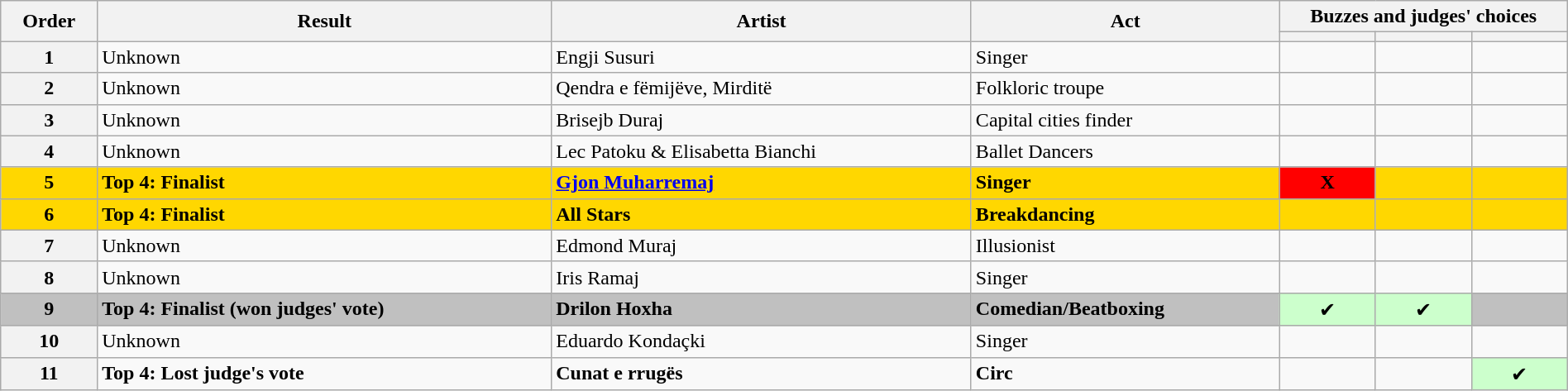<table class="wikitable sortable" style="width:100%;">
<tr>
<th rowspan="2">Order</th>
<th rowspan="2">Result</th>
<th rowspan="2" class="unsortable">Artist</th>
<th rowspan="2" class="unsortable">Act</th>
<th colspan="3">Buzzes and judges' choices</th>
</tr>
<tr>
<th width="70"></th>
<th width="70"></th>
<th width="70"></th>
</tr>
<tr>
<th>1</th>
<td>Unknown</td>
<td>Engji Susuri</td>
<td>Singer</td>
<td></td>
<td></td>
<td></td>
</tr>
<tr>
<th>2</th>
<td>Unknown</td>
<td>Qendra e fëmijëve, Mirditë</td>
<td>Folkloric troupe</td>
<td></td>
<td></td>
<td></td>
</tr>
<tr>
<th>3</th>
<td>Unknown</td>
<td>Brisejb Duraj</td>
<td>Capital cities finder</td>
<td></td>
<td></td>
<td></td>
</tr>
<tr>
<th>4</th>
<td>Unknown</td>
<td>Lec Patoku & Elisabetta Bianchi</td>
<td>Ballet Dancers</td>
<td></td>
<td></td>
<td></td>
</tr>
<tr>
<th style="background:gold;"><strong>5</strong></th>
<td style="background:gold;"><strong>Top 4: Finalist</strong></td>
<td style="background:gold;"><strong><a href='#'>Gjon Muharremaj</a></strong></td>
<td style="background:gold;"><strong>Singer</strong></td>
<td style="background:red; text-align:center;"><strong>X</strong></td>
<td style="background:gold;"></td>
<td style="background:gold;"></td>
</tr>
<tr>
<th style="background:gold;"><strong>6</strong></th>
<td style="background:gold;"><strong>Top 4: Finalist</strong></td>
<td style="background:gold;"><strong>All Stars</strong></td>
<td style="background:gold;"><strong>Breakdancing</strong></td>
<td style="background:gold;"></td>
<td style="background:gold;"></td>
<td style="background:gold;"></td>
</tr>
<tr>
<th>7</th>
<td>Unknown</td>
<td>Edmond Muraj</td>
<td>Illusionist</td>
<td></td>
<td></td>
<td></td>
</tr>
<tr>
<th>8</th>
<td>Unknown</td>
<td>Iris Ramaj</td>
<td>Singer</td>
<td></td>
<td></td>
<td></td>
</tr>
<tr>
<th style="background:silver;"><strong>9</strong></th>
<td style="background:silver;"><strong>Top 4: Finalist (won judges' vote)</strong></td>
<td style="background:silver;"><strong>Drilon Hoxha</strong></td>
<td style="background:silver;"><strong>Comedian/Beatboxing</strong></td>
<td style="background:#cfc; text-align:center;">✔</td>
<td style="background:#cfc; text-align:center;">✔</td>
<td style="background:silver;"></td>
</tr>
<tr>
<th>10</th>
<td>Unknown</td>
<td>Eduardo Kondaçki</td>
<td>Singer</td>
<td></td>
<td></td>
<td></td>
</tr>
<tr>
<th><strong>11</strong></th>
<td><strong>Top 4: Lost judge's vote</strong></td>
<td><strong>Cunat e rrugës</strong></td>
<td><strong>Circ</strong></td>
<td></td>
<td></td>
<td style="background:#cfc; text-align:center;">✔</td>
</tr>
</table>
